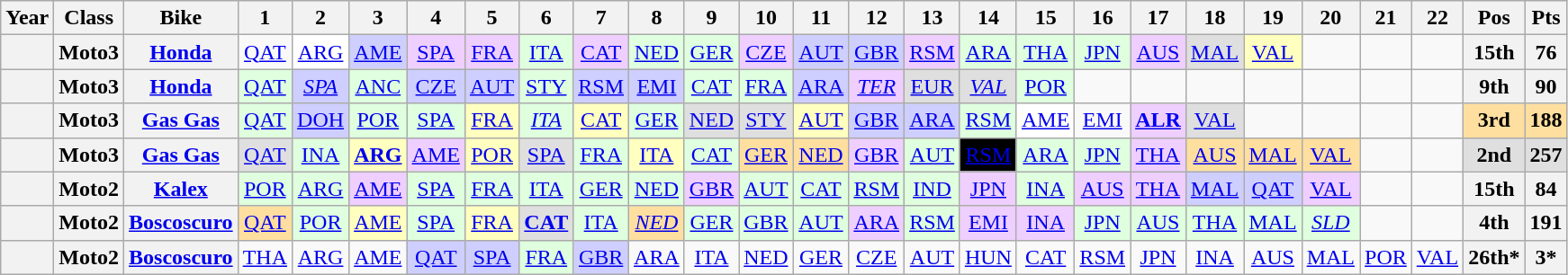<table class="wikitable" style="text-align:center;">
<tr>
<th>Year</th>
<th>Class</th>
<th>Bike</th>
<th>1</th>
<th>2</th>
<th>3</th>
<th>4</th>
<th>5</th>
<th>6</th>
<th>7</th>
<th>8</th>
<th>9</th>
<th>10</th>
<th>11</th>
<th>12</th>
<th>13</th>
<th>14</th>
<th>15</th>
<th>16</th>
<th>17</th>
<th>18</th>
<th>19</th>
<th>20</th>
<th>21</th>
<th>22</th>
<th>Pos</th>
<th>Pts</th>
</tr>
<tr>
<th></th>
<th>Moto3</th>
<th><a href='#'>Honda</a></th>
<td><a href='#'>QAT</a></td>
<td style="background:#ffffff;"><a href='#'>ARG</a><br></td>
<td style="background:#cfcfff;"><a href='#'>AME</a><br></td>
<td style="background:#efcfff;"><a href='#'>SPA</a><br></td>
<td style="background:#efcfff;"><a href='#'>FRA</a><br></td>
<td style="background:#dfffdf;"><a href='#'>ITA</a><br></td>
<td style="background:#efcfff;"><a href='#'>CAT</a><br></td>
<td style="background:#dfffdf;"><a href='#'>NED</a><br></td>
<td style="background:#dfffdf;"><a href='#'>GER</a><br></td>
<td style="background:#efcfff;"><a href='#'>CZE</a><br></td>
<td style="background:#cfcfff;"><a href='#'>AUT</a><br></td>
<td style="background:#cfcfff;"><a href='#'>GBR</a><br></td>
<td style="background:#efcfff;"><a href='#'>RSM</a><br></td>
<td style="background:#dfffdf;"><a href='#'>ARA</a><br></td>
<td style="background:#dfffdf;"><a href='#'>THA</a><br></td>
<td style="background:#dfffdf;"><a href='#'>JPN</a><br></td>
<td style="background:#efcfff;"><a href='#'>AUS</a><br></td>
<td style="background:#dfdfdf;"><a href='#'>MAL</a><br></td>
<td style="background:#ffffbf;"><a href='#'>VAL</a><br></td>
<td></td>
<td></td>
<td></td>
<th>15th</th>
<th>76</th>
</tr>
<tr>
<th></th>
<th>Moto3</th>
<th><a href='#'>Honda</a></th>
<td style="background:#dfffdf;"><a href='#'>QAT</a><br></td>
<td style="background:#cfcfff;"><em><a href='#'>SPA</a></em><br></td>
<td style="background:#dfffdf;"><a href='#'>ANC</a><br></td>
<td style="background:#cfcfff;"><a href='#'>CZE</a><br></td>
<td style="background:#cfcfff;"><a href='#'>AUT</a><br></td>
<td style="background:#dfffdf;"><a href='#'>STY</a><br></td>
<td style="background:#cfcfff;"><a href='#'>RSM</a><br></td>
<td style="background:#cfcfff;"><a href='#'>EMI</a><br></td>
<td style="background:#dfffdf;"><a href='#'>CAT</a><br></td>
<td style="background:#dfffdf;"><a href='#'>FRA</a><br></td>
<td style="background:#cfcfff;"><a href='#'>ARA</a><br></td>
<td style="background:#efcfff;"><em><a href='#'>TER</a></em><br></td>
<td style="background:#dfdfdf;"><a href='#'>EUR</a><br></td>
<td style="background:#dfdfdf;"><em><a href='#'>VAL</a></em><br></td>
<td style="background:#dfffdf;"><a href='#'>POR</a><br></td>
<td></td>
<td></td>
<td></td>
<td></td>
<td></td>
<td></td>
<td></td>
<th>9th</th>
<th>90</th>
</tr>
<tr>
<th></th>
<th>Moto3</th>
<th><a href='#'>Gas Gas</a></th>
<td style="background:#dfffdf;"><a href='#'>QAT</a><br></td>
<td style="background:#cfcfff;"><a href='#'>DOH</a><br></td>
<td style="background:#dfffdf;"><a href='#'>POR</a><br></td>
<td style="background:#dfffdf;"><a href='#'>SPA</a><br></td>
<td style="background:#ffffbf;"><a href='#'>FRA</a><br></td>
<td style="background:#dfffdf;"><em><a href='#'>ITA</a></em><br></td>
<td style="background:#ffffbf;"><a href='#'>CAT</a><br></td>
<td style="background:#dfffdf;"><a href='#'>GER</a><br></td>
<td style="background:#dfdfdf;"><a href='#'>NED</a><br></td>
<td style="background:#dfdfdf;"><a href='#'>STY</a><br></td>
<td style="background:#ffffbf;"><a href='#'>AUT</a><br></td>
<td style="background:#cfcfff;"><a href='#'>GBR</a><br></td>
<td style="background:#cfcfff;"><a href='#'>ARA</a><br></td>
<td style="background:#dfffdf;"><a href='#'>RSM</a><br></td>
<td style="background:#ffffff;"><a href='#'>AME</a><br></td>
<td><a href='#'>EMI</a></td>
<td style="background:#efcfff;"><strong><a href='#'>ALR</a></strong><br></td>
<td style="background:#dfdfdf;"><a href='#'>VAL</a><br></td>
<td></td>
<td></td>
<td></td>
<td></td>
<th style="background:#ffdf9f;">3rd</th>
<th style="background:#ffdf9f;">188</th>
</tr>
<tr>
<th></th>
<th>Moto3</th>
<th><a href='#'>Gas Gas</a></th>
<td style="background:#dfdfdf;"><a href='#'>QAT</a><br></td>
<td style="background:#dfffdf;"><a href='#'>INA</a><br></td>
<td style="background:#ffffbf;"><strong><a href='#'>ARG</a></strong><br></td>
<td style="background:#efcfff;"><a href='#'>AME</a><br></td>
<td style="background:#ffffbf;"><a href='#'>POR</a><br></td>
<td style="background:#dfdfdf;"><a href='#'>SPA</a><br></td>
<td style="background:#dfffdf;"><a href='#'>FRA</a><br></td>
<td style="background:#ffffbf;"><a href='#'>ITA</a><br></td>
<td style="background:#dfffdf;"><a href='#'>CAT</a><br></td>
<td style="background:#ffdf9f;"><a href='#'>GER</a><br></td>
<td style="background:#ffdf9f;"><a href='#'>NED</a><br></td>
<td style="background:#efcfff;"><a href='#'>GBR</a><br></td>
<td style="background:#dfffdf;"><a href='#'>AUT</a><br></td>
<td style="background:#000000; color:#FFFFFF;"><a href='#'><span>RSM</span></a><br></td>
<td style="background:#dfffdf;"><a href='#'>ARA</a><br></td>
<td style="background:#dfffdf;"><a href='#'>JPN</a><br></td>
<td style="background:#efcfff;"><a href='#'>THA</a><br></td>
<td style="background:#ffdf9f;"><a href='#'>AUS</a><br></td>
<td style="background:#ffdf9f;"><a href='#'>MAL</a><br></td>
<td style="background:#ffdf9f;"><a href='#'>VAL</a><br></td>
<td></td>
<td></td>
<th style="background:#dfdfdf;">2nd</th>
<th style="background:#dfdfdf;">257</th>
</tr>
<tr>
<th></th>
<th>Moto2</th>
<th><a href='#'>Kalex</a></th>
<td style="background:#dfffdf;"><a href='#'>POR</a><br></td>
<td style="background:#dfffdf;"><a href='#'>ARG</a><br></td>
<td style="background:#efcfff;"><a href='#'>AME</a><br></td>
<td style="background:#dfffdf;"><a href='#'>SPA</a><br></td>
<td style="background:#dfffdf;"><a href='#'>FRA</a><br></td>
<td style="background:#dfffdf;"><a href='#'>ITA</a><br></td>
<td style="background:#dfffdf;"><a href='#'>GER</a><br></td>
<td style="background:#dfffdf;"><a href='#'>NED</a><br></td>
<td style="background:#efcfff;"><a href='#'>GBR</a><br></td>
<td style="background:#dfffdf;"><a href='#'>AUT</a><br></td>
<td style="background:#dfffdf;"><a href='#'>CAT</a><br></td>
<td style="background:#dfffdf;"><a href='#'>RSM</a><br></td>
<td style="background:#dfffdf;"><a href='#'>IND</a><br></td>
<td style="background:#efcfff;"><a href='#'>JPN</a><br></td>
<td style="background:#dfffdf;"><a href='#'>INA</a><br></td>
<td style="background:#efcfff;"><a href='#'>AUS</a><br></td>
<td style="background:#efcfff;"><a href='#'>THA</a><br></td>
<td style="background:#cfcfff;"><a href='#'>MAL</a><br></td>
<td style="background:#cfcfff;"><a href='#'>QAT</a><br></td>
<td style="background:#efcfff;"><a href='#'>VAL</a><br></td>
<td></td>
<td></td>
<th>15th</th>
<th>84</th>
</tr>
<tr>
<th></th>
<th>Moto2</th>
<th><a href='#'>Boscoscuro</a></th>
<td style="background:#FFDF9F;"><a href='#'>QAT</a><br></td>
<td style="background:#DFFFDF;"><a href='#'>POR</a><br></td>
<td style="background:#FFFFBF;"><a href='#'>AME</a><br></td>
<td style="background:#DFFFDF;"><a href='#'>SPA</a><br></td>
<td style="background:#FFFFBF;"><a href='#'>FRA</a><br></td>
<td style="background:#DFDFDF;"><strong><a href='#'>CAT</a></strong><br></td>
<td style="background:#DFFFDF;"><a href='#'>ITA</a><br></td>
<td style="background:#FFDF9F;"><em><a href='#'>NED</a></em><br></td>
<td style="background:#DFFFDF;"><a href='#'>GER</a><br></td>
<td style="background:#DFFFDF;"><a href='#'>GBR</a><br></td>
<td style="background:#DFFFDF;"><a href='#'>AUT</a><br></td>
<td style="background:#EFCFFF;"><a href='#'>ARA</a><br></td>
<td style="background:#DFFFDF;"><a href='#'>RSM</a><br></td>
<td style="background:#EFCFFF;"><a href='#'>EMI</a><br></td>
<td style="background:#EFCFFF;"><a href='#'>INA</a><br></td>
<td style="background:#DFFFDF;"><a href='#'>JPN</a><br></td>
<td style="background:#DFFFDF;"><a href='#'>AUS</a><br></td>
<td style="background:#DFFFDF;"><a href='#'>THA</a><br></td>
<td style="background:#DFFFDF;"><a href='#'>MAL</a><br></td>
<td style="background:#DFFFDF;"><em><a href='#'>SLD</a></em><br></td>
<td></td>
<td></td>
<th>4th</th>
<th>191</th>
</tr>
<tr>
<th></th>
<th>Moto2</th>
<th><a href='#'>Boscoscuro</a></th>
<td><a href='#'>THA</a></td>
<td><a href='#'>ARG</a></td>
<td><a href='#'>AME</a></td>
<td style="background:#CFCFFF;"><a href='#'>QAT</a><br></td>
<td style="background:#CFCFFF;"><a href='#'>SPA</a><br></td>
<td style="background:#DFFFDF;"><a href='#'>FRA</a><br></td>
<td style="background:#CFCFFF;"><a href='#'>GBR</a><br></td>
<td><a href='#'>ARA</a></td>
<td><a href='#'>ITA</a></td>
<td><a href='#'>NED</a></td>
<td><a href='#'>GER</a></td>
<td><a href='#'>CZE</a></td>
<td><a href='#'>AUT</a></td>
<td><a href='#'>HUN</a></td>
<td><a href='#'>CAT</a></td>
<td><a href='#'>RSM</a></td>
<td><a href='#'>JPN</a></td>
<td><a href='#'>INA</a></td>
<td><a href='#'>AUS</a></td>
<td><a href='#'>MAL</a></td>
<td><a href='#'>POR</a></td>
<td><a href='#'>VAL</a></td>
<th>26th*</th>
<th>3*</th>
</tr>
</table>
